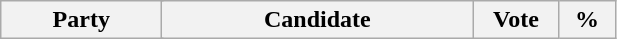<table class="wikitable">
<tr>
<th bgcolor="#DDDDFF" width="100px" colspan="2">Party</th>
<th bgcolor="#DDDDFF" width="200px">Candidate</th>
<th bgcolor="#DDDDFF" width="50px">Vote</th>
<th bgcolor="#DDDDFF" width="30px">%<br>
</th>
</tr>
</table>
